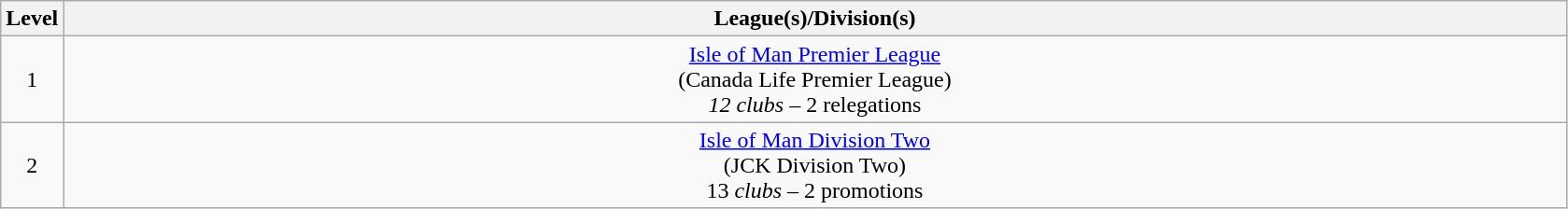<table class="wikitable" style="text-align: center;">
<tr>
<th colspan="1" width="4%">Level</th>
<th colspan="6" width="96%">League(s)/Division(s)</th>
</tr>
<tr>
<td colspan="1" width="4%">1</td>
<td colspan="6" width="96%"><a href='#'>Isle of Man Premier League</a><br>(Canada Life Premier League)<br><em>12 clubs</em> – 2 relegations</td>
</tr>
<tr>
<td colspan="1" width="4%">2</td>
<td colspan="6" width="96%"><a href='#'>Isle of Man Division Two</a><br>(JCK Division Two)<br>13 <em>clubs</em> – 2 promotions</td>
</tr>
</table>
